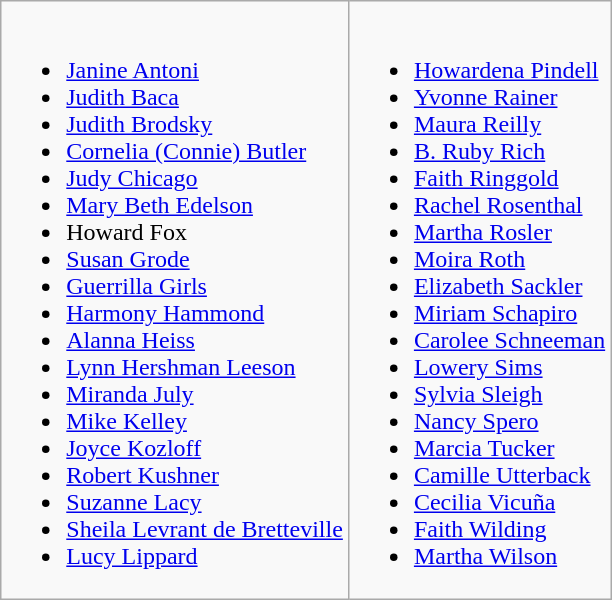<table class="wikitable">
<tr>
<td><br><ul><li><a href='#'>Janine Antoni</a></li><li><a href='#'>Judith Baca</a></li><li><a href='#'>Judith Brodsky</a></li><li><a href='#'>Cornelia (Connie) Butler</a></li><li><a href='#'>Judy Chicago</a></li><li><a href='#'>Mary Beth Edelson</a></li><li>Howard Fox</li><li><a href='#'>Susan Grode</a></li><li><a href='#'>Guerrilla Girls</a></li><li><a href='#'>Harmony Hammond</a></li><li><a href='#'>Alanna Heiss</a></li><li><a href='#'>Lynn Hershman Leeson</a></li><li><a href='#'>Miranda July</a></li><li><a href='#'>Mike Kelley</a></li><li><a href='#'>Joyce Kozloff</a></li><li><a href='#'>Robert Kushner</a></li><li><a href='#'>Suzanne Lacy</a></li><li><a href='#'>Sheila Levrant de Bretteville</a></li><li><a href='#'>Lucy Lippard</a></li></ul></td>
<td><br><ul><li><a href='#'>Howardena Pindell</a></li><li><a href='#'>Yvonne Rainer</a></li><li><a href='#'>Maura Reilly</a></li><li><a href='#'>B. Ruby Rich</a></li><li><a href='#'>Faith Ringgold</a></li><li><a href='#'>Rachel Rosenthal</a></li><li><a href='#'>Martha Rosler</a></li><li><a href='#'>Moira Roth</a></li><li><a href='#'>Elizabeth Sackler</a></li><li><a href='#'>Miriam Schapiro</a></li><li><a href='#'>Carolee Schneeman</a></li><li><a href='#'>Lowery Sims</a></li><li><a href='#'>Sylvia Sleigh</a></li><li><a href='#'>Nancy Spero</a></li><li><a href='#'>Marcia Tucker</a></li><li><a href='#'>Camille Utterback</a></li><li><a href='#'>Cecilia Vicuña</a></li><li><a href='#'>Faith Wilding</a></li><li><a href='#'>Martha Wilson</a></li></ul></td>
</tr>
</table>
